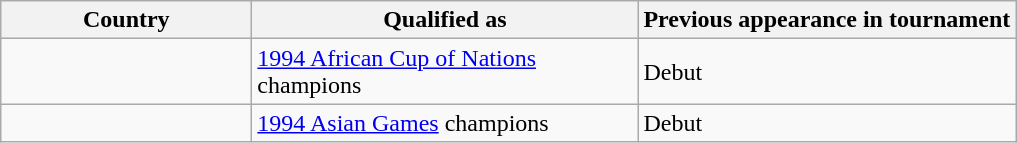<table class="wikitable sortable" style="text-align:left;">
<tr>
<th style="width:160px;">Country</th>
<th style="width:250px;">Qualified as</th>
<th>Previous appearance in tournament</th>
</tr>
<tr>
<td></td>
<td><a href='#'>1994 African Cup of Nations</a> champions</td>
<td>Debut</td>
</tr>
<tr>
<td></td>
<td><a href='#'>1994 Asian Games</a> champions</td>
<td>Debut</td>
</tr>
</table>
